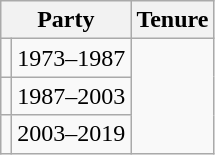<table class="wikitable">
<tr>
<th colspan="2">Party</th>
<th>Tenure</th>
</tr>
<tr>
<td></td>
<td>1973–1987</td>
</tr>
<tr>
<td></td>
<td>1987–2003</td>
</tr>
<tr>
<td></td>
<td>2003–2019</td>
</tr>
</table>
